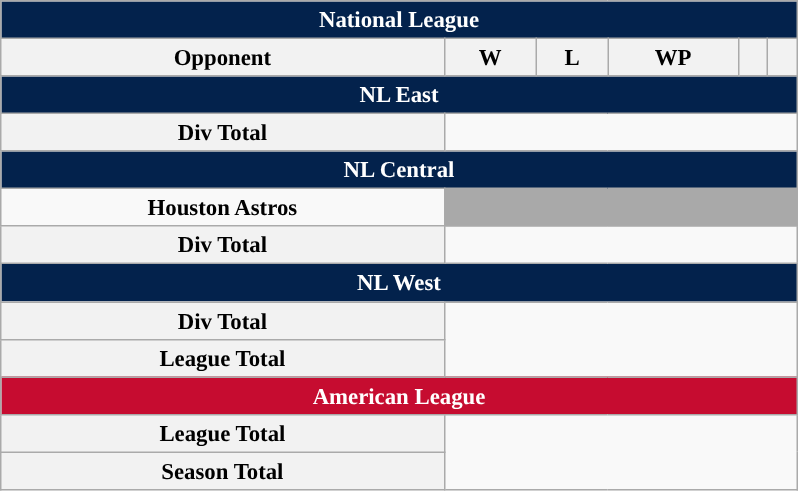<table class="wikitable" style="margin:1em auto; font-size:95%; text-align:center; width:35em;">
<tr>
<th colspan="7" style="background:#03224c; color:#ffffff;">National League</th>
</tr>
<tr>
<th>Opponent</th>
<th>W</th>
<th>L</th>
<th>WP</th>
<th></th>
<th></th>
</tr>
<tr>
<th colspan="7" style="background:#03224c; color:#ffffff;">NL East</th>
</tr>
<tr>
<th>Div Total</th>
</tr>
<tr>
<th colspan="7" style="background:#03224c; color:#ffffff;">NL Central</th>
</tr>
<tr>
<td><span><strong>Houston Astros</strong></span></td>
<td colspan=5 style="background:darkgray;"></td>
</tr>
<tr>
<th>Div Total</th>
</tr>
<tr>
<th colspan="7" style="background:#03224c; color:#ffffff;">NL West</th>
</tr>
<tr>
<th>Div Total</th>
</tr>
<tr>
<th>League Total</th>
</tr>
<tr>
<th colspan="7" style="background:#c60c30; color:#ffffff;">American League</th>
</tr>
<tr>
<th>League Total</th>
</tr>
<tr>
<th>Season Total</th>
</tr>
</table>
